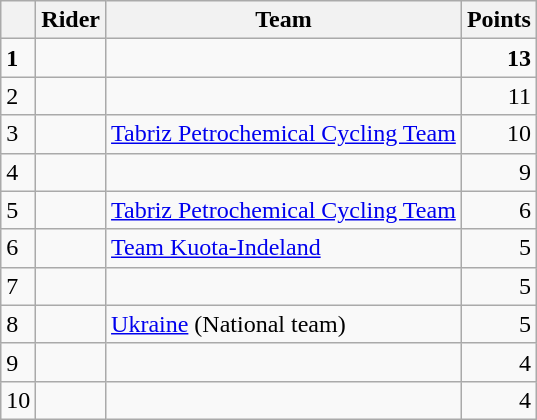<table class="wikitable">
<tr>
<th></th>
<th>Rider</th>
<th>Team</th>
<th>Points</th>
</tr>
<tr>
<td><strong>1</strong></td>
<td><strong></strong> </td>
<td><strong></strong></td>
<td style="text-align:right;"><strong>13</strong></td>
</tr>
<tr>
<td>2</td>
<td></td>
<td></td>
<td style="text-align:right;">11</td>
</tr>
<tr>
<td>3</td>
<td></td>
<td><a href='#'>Tabriz Petrochemical Cycling Team</a></td>
<td style="text-align:right;">10</td>
</tr>
<tr>
<td>4</td>
<td></td>
<td></td>
<td style="text-align:right;">9</td>
</tr>
<tr>
<td>5</td>
<td></td>
<td><a href='#'>Tabriz Petrochemical Cycling Team</a></td>
<td style="text-align:right;">6</td>
</tr>
<tr>
<td>6</td>
<td></td>
<td><a href='#'>Team Kuota-Indeland</a></td>
<td style="text-align:right;">5</td>
</tr>
<tr>
<td>7</td>
<td></td>
<td></td>
<td style="text-align:right;">5</td>
</tr>
<tr>
<td>8</td>
<td></td>
<td><a href='#'>Ukraine</a> (National team)</td>
<td style="text-align:right;">5</td>
</tr>
<tr>
<td>9</td>
<td>  </td>
<td></td>
<td style="text-align:right;">4</td>
</tr>
<tr>
<td>10</td>
<td></td>
<td></td>
<td style="text-align:right;">4</td>
</tr>
</table>
